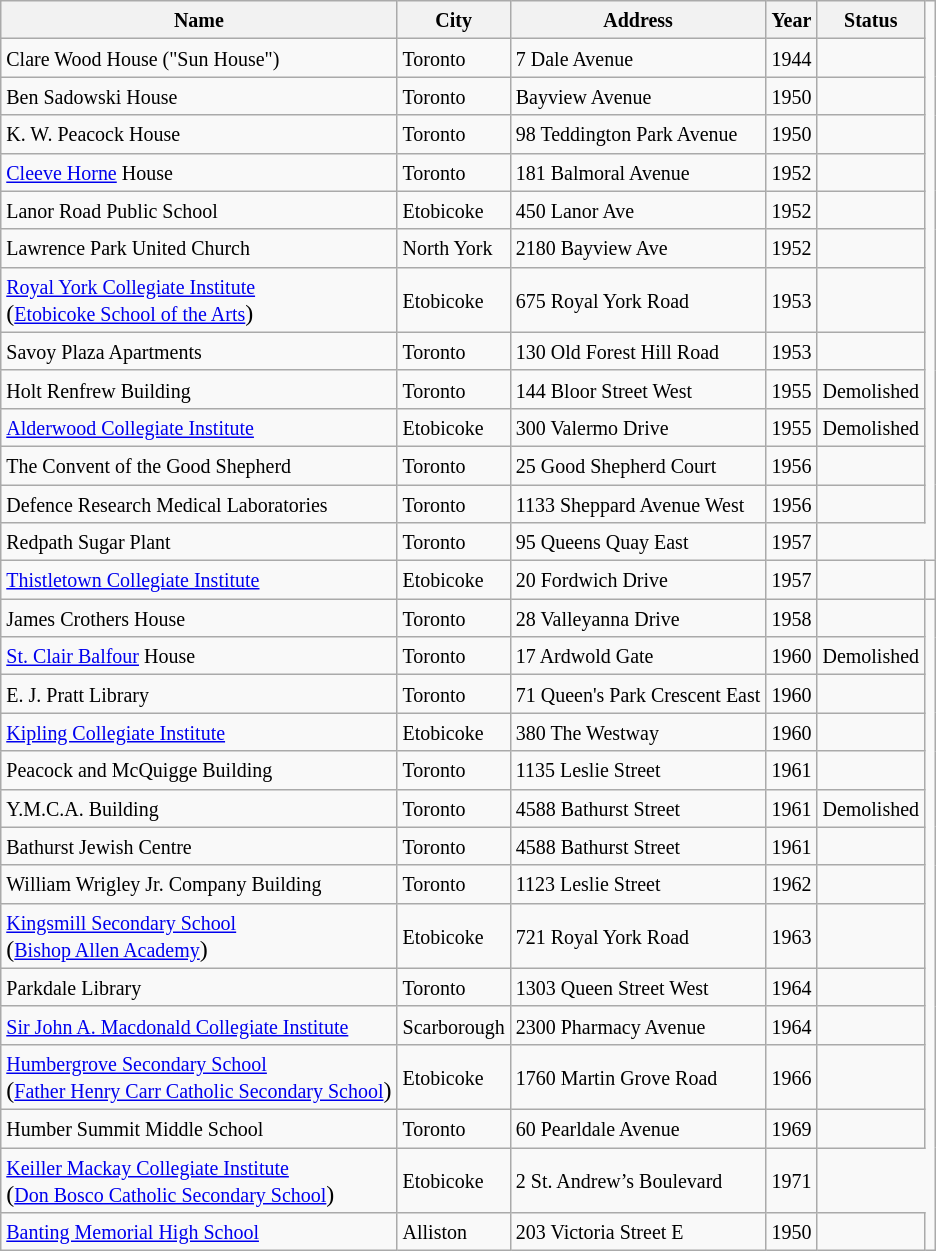<table class="wikitable">
<tr>
<th><small>Name</small></th>
<th><small>City</small></th>
<th><small>Address</small></th>
<th><small>Year</small></th>
<th><small>Status</small></th>
</tr>
<tr>
<td><small>Clare Wood House ("Sun House")</small></td>
<td><small>Toronto</small></td>
<td><small>7 Dale Avenue</small></td>
<td><small>1944</small></td>
<td></td>
</tr>
<tr>
<td><small>Ben Sadowski House</small></td>
<td><small>Toronto</small></td>
<td><small>Bayview Avenue</small></td>
<td><small>1950</small></td>
<td></td>
</tr>
<tr>
<td><small>K. W. Peacock House</small></td>
<td><small>Toronto</small></td>
<td><small>98 Teddington Park Avenue</small></td>
<td><small>1950</small></td>
<td></td>
</tr>
<tr>
<td><small><a href='#'>Cleeve Horne</a> House</small></td>
<td><small>Toronto</small></td>
<td><small>181 Balmoral Avenue</small></td>
<td><small>1952</small></td>
<td></td>
</tr>
<tr>
<td><small>Lanor Road Public School</small></td>
<td><small>Etobicoke</small></td>
<td><small>450 Lanor Ave</small></td>
<td><small>1952</small></td>
<td></td>
</tr>
<tr>
<td><small>Lawrence Park United Church</small></td>
<td><small>North York</small></td>
<td><small>2180 Bayview Ave</small></td>
<td><small>1952</small></td>
<td></td>
</tr>
<tr>
<td><a href='#'><small>Royal York Collegiate Institute</small></a><br>(<a href='#'><small>Etobicoke School of the Arts</small></a>)</td>
<td><small>Etobicoke</small></td>
<td><small>675 Royal York Road</small></td>
<td><small>1953</small></td>
<td></td>
</tr>
<tr>
<td><small>Savoy Plaza Apartments</small></td>
<td><small>Toronto</small></td>
<td><small>130 Old Forest Hill Road</small></td>
<td><small>1953</small></td>
<td></td>
</tr>
<tr>
<td><small>Holt Renfrew Building</small></td>
<td><small>Toronto</small></td>
<td><small>144 Bloor Street West</small></td>
<td><small>1955</small></td>
<td><small>Demolished</small></td>
</tr>
<tr>
<td><a href='#'><small>Alderwood Collegiate Institute</small></a></td>
<td><small>Etobicoke</small></td>
<td><small>300 Valermo Drive</small></td>
<td><small>1955</small></td>
<td><small>Demolished</small></td>
</tr>
<tr>
<td><small>The Convent of the Good Shepherd</small></td>
<td><small>Toronto</small></td>
<td><small>25 Good Shepherd Court</small></td>
<td><small>1956</small></td>
<td></td>
</tr>
<tr>
<td><small>Defence Research Medical Laboratories</small></td>
<td><small>Toronto</small></td>
<td><small>1133 Sheppard Avenue West</small></td>
<td><small>1956</small></td>
<td></td>
</tr>
<tr>
<td><small>Redpath Sugar Plant</small></td>
<td><small>Toronto</small></td>
<td><small>95 Queens Quay East</small></td>
<td><small>1957</small></td>
</tr>
<tr>
<td><a href='#'><small>Thistletown Collegiate Institute</small></a></td>
<td><small>Etobicoke</small></td>
<td><small>20 Fordwich Drive</small></td>
<td><small>1957</small></td>
<td></td>
<td></td>
</tr>
<tr>
<td><small>James Crothers House</small></td>
<td><small>Toronto</small></td>
<td><small>28 Valleyanna Drive</small></td>
<td><small>1958</small></td>
<td></td>
</tr>
<tr>
<td><small><a href='#'>St. Clair Balfour</a> House</small></td>
<td><small>Toronto</small></td>
<td><small>17 Ardwold Gate</small></td>
<td><small>1960</small></td>
<td><small>Demolished</small></td>
</tr>
<tr>
<td><small>E. J. Pratt Library</small></td>
<td><small>Toronto</small></td>
<td><small>71 Queen's Park Crescent East</small></td>
<td><small>1960</small></td>
<td></td>
</tr>
<tr>
<td><a href='#'><small>Kipling Collegiate Institute</small></a></td>
<td><small>Etobicoke</small></td>
<td><small>380 The Westway</small></td>
<td><small>1960</small></td>
<td></td>
</tr>
<tr>
<td><small>Peacock and McQuigge Building</small></td>
<td><small>Toronto</small></td>
<td><small>1135 Leslie Street</small></td>
<td><small>1961</small></td>
<td></td>
</tr>
<tr>
<td><small>Y.M.C.A. Building</small></td>
<td><small>Toronto</small></td>
<td><small>4588 Bathurst Street</small></td>
<td><small>1961</small></td>
<td><small>Demolished</small></td>
</tr>
<tr>
<td><small>Bathurst Jewish Centre</small></td>
<td><small>Toronto</small></td>
<td><small>4588 Bathurst Street</small></td>
<td><small>1961</small></td>
<td></td>
</tr>
<tr>
<td><small>William Wrigley Jr. Company Building</small></td>
<td><small>Toronto</small></td>
<td><small>1123 Leslie Street</small></td>
<td><small>1962</small></td>
<td></td>
</tr>
<tr>
<td><a href='#'><small>Kingsmill Secondary School</small></a><br>(<a href='#'><small>Bishop Allen Academy</small></a>)</td>
<td><small>Etobicoke</small></td>
<td><small>721 Royal York Road</small></td>
<td><small>1963</small></td>
<td></td>
</tr>
<tr>
<td><small>Parkdale Library</small></td>
<td><small>Toronto</small></td>
<td><small>1303 Queen Street West</small></td>
<td><small>1964</small></td>
<td></td>
</tr>
<tr>
<td><a href='#'><small>Sir John A. Macdonald Collegiate Institute</small></a></td>
<td><small>Scarborough</small></td>
<td><small>2300 Pharmacy Avenue</small></td>
<td><small>1964</small></td>
<td></td>
</tr>
<tr>
<td><a href='#'><small>Humbergrove Secondary School</small></a><br>(<a href='#'><small>Father Henry Carr Catholic Secondary School</small></a>)</td>
<td><small>Etobicoke</small></td>
<td><small>1760 Martin Grove Road</small></td>
<td><small>1966</small></td>
<td></td>
</tr>
<tr>
<td><small>Humber Summit Middle School</small></td>
<td><small>Toronto</small></td>
<td><small>60 Pearldale Avenue</small></td>
<td><small>1969</small></td>
<td></td>
</tr>
<tr>
<td><a href='#'><small>Keiller Mackay Collegiate Institute</small></a><br>(<a href='#'><small>Don Bosco Catholic Secondary School</small></a>)</td>
<td><small>Etobicoke</small></td>
<td><small>2 St. Andrew’s Boulevard</small></td>
<td><small>1971</small></td>
</tr>
<tr>
<td><small><a href='#'>Banting Memorial High School</a></small></td>
<td><small>Alliston</small></td>
<td><small>203 Victoria Street E</small></td>
<td><small>1950</small></td>
<td></td>
</tr>
</table>
